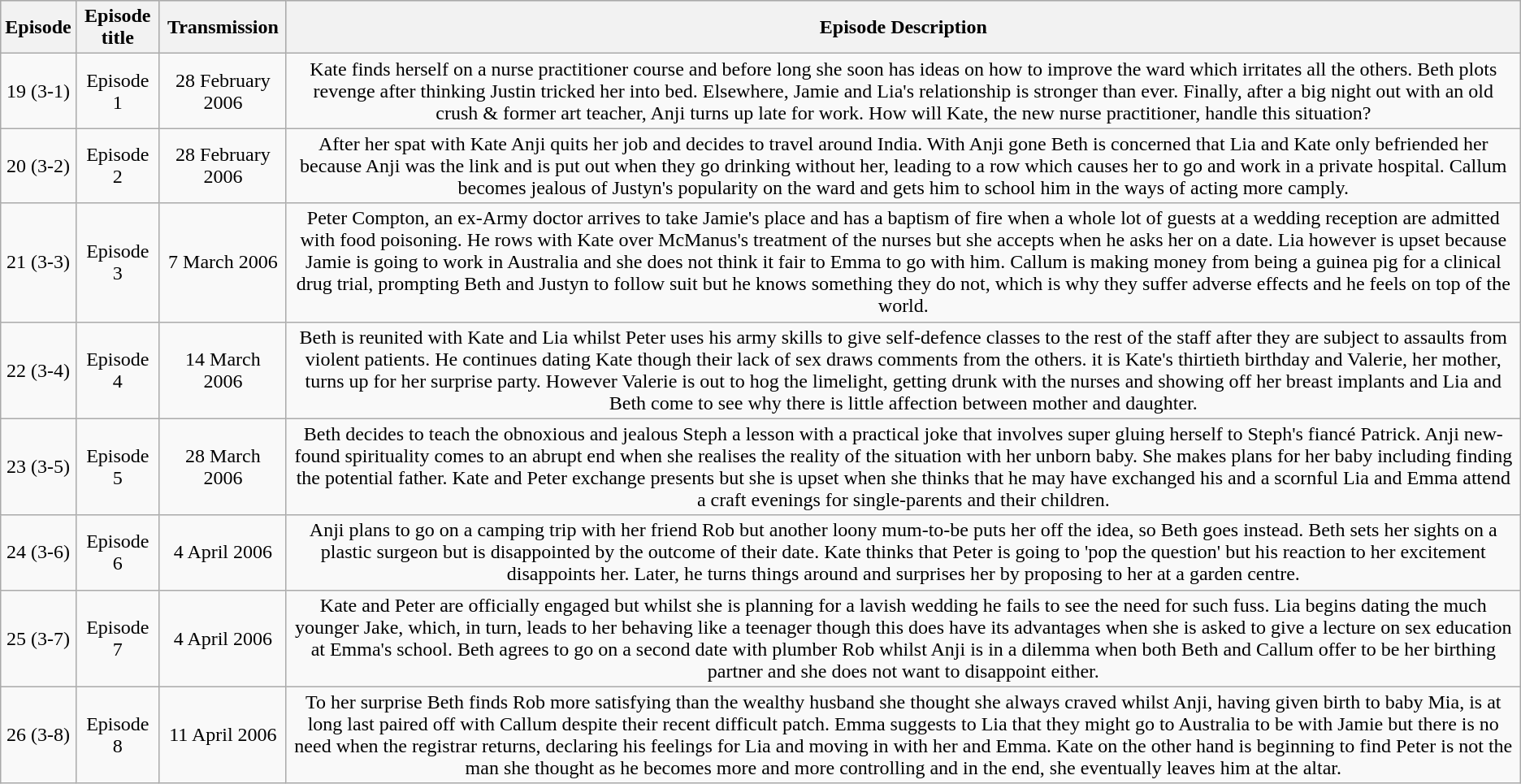<table class="wikitable" style="text-align: center;">
<tr bgcolor="#CCCCCC">
<th>Episode</th>
<th>Episode title</th>
<th>Transmission</th>
<th>Episode Description</th>
</tr>
<tr>
<td>19  (3-1)</td>
<td>Episode 1</td>
<td>28 February 2006</td>
<td>Kate finds herself on a nurse practitioner course and before long she soon has ideas on how to improve the ward which irritates all the others. Beth plots revenge after thinking Justin tricked her into bed. Elsewhere, Jamie and Lia's relationship is stronger than ever. Finally, after a big night out with an old crush & former art teacher, Anji turns up late for work. How will Kate, the new nurse practitioner, handle this situation?</td>
</tr>
<tr>
<td>20  (3-2)</td>
<td>Episode 2</td>
<td>28 February 2006</td>
<td>After her spat with Kate Anji quits her job and decides to travel around India. With Anji gone Beth is concerned that Lia and Kate only befriended her because Anji was the link and is put out when they go drinking without her, leading to a row which causes her to go and work in a private hospital. Callum becomes jealous of Justyn's popularity on the ward and gets him to school him in the ways of acting more camply.</td>
</tr>
<tr>
<td>21  (3-3)</td>
<td>Episode 3</td>
<td>7 March 2006</td>
<td>Peter Compton, an ex-Army doctor arrives to take Jamie's place and has a baptism of fire when a whole lot of guests at a wedding reception are admitted with food poisoning. He rows with Kate over McManus's treatment of the nurses but she accepts when he asks her on a date. Lia however is upset because Jamie is going to work in Australia and she does not think it fair to Emma to go with him. Callum is making money from being a guinea pig for a clinical drug trial, prompting Beth and Justyn to follow suit but he knows something they do not, which is why they suffer adverse effects and he feels on top of the world.</td>
</tr>
<tr>
<td>22  (3-4)</td>
<td>Episode 4</td>
<td>14 March 2006</td>
<td>Beth is reunited with Kate and Lia whilst Peter uses his army skills to give self-defence classes to the rest of the staff after they are subject to assaults from violent patients. He continues dating Kate though their lack of sex draws comments from the others. it is Kate's thirtieth birthday and Valerie, her mother, turns up for her surprise party. However Valerie is out to hog the limelight, getting drunk with the nurses and showing off her breast implants and Lia and Beth come to see why there is little affection between mother and daughter.</td>
</tr>
<tr>
<td>23  (3-5)</td>
<td>Episode 5</td>
<td>28 March 2006</td>
<td>Beth decides to teach the obnoxious and jealous Steph a lesson with a practical joke that involves super gluing herself to Steph's fiancé Patrick. Anji new-found spirituality comes to an abrupt end when she realises the reality of the situation with her unborn baby. She makes plans for her baby including finding the potential father. Kate and Peter exchange presents but she is upset when she thinks that he may have exchanged his and a scornful Lia and Emma attend a craft evenings for single-parents and their children.</td>
</tr>
<tr>
<td>24  (3-6)</td>
<td>Episode 6</td>
<td>4 April 2006</td>
<td>Anji plans to go on a camping trip with her friend Rob but another loony mum-to-be puts her off the idea, so Beth goes instead. Beth sets her sights on a plastic surgeon but is disappointed by the outcome of their date. Kate thinks that Peter is going to 'pop the question' but his reaction to her excitement disappoints her. Later, he turns things around and surprises her by proposing to her at a garden centre.</td>
</tr>
<tr>
<td>25  (3-7)</td>
<td>Episode 7</td>
<td>4 April 2006</td>
<td>Kate and Peter are officially engaged but whilst she is planning for a lavish wedding he fails to see the need for such fuss. Lia begins dating the much younger Jake, which, in turn, leads to her behaving like a teenager though this does have its advantages when she is asked to give a lecture on sex education at Emma's school. Beth agrees to go on a second date with plumber Rob whilst Anji is in a dilemma when both Beth and Callum offer to be her birthing partner and she does not want to disappoint either.</td>
</tr>
<tr>
<td>26  (3-8)</td>
<td>Episode 8</td>
<td>11 April 2006</td>
<td>To her surprise Beth finds Rob more satisfying than the wealthy husband she thought she always craved whilst Anji, having given birth to baby Mia, is at long last paired off with Callum despite their recent difficult patch. Emma suggests to Lia that they might go to Australia to be with Jamie but there is no need when the registrar returns, declaring his feelings for Lia and moving in with her and Emma. Kate on the other hand is beginning to find Peter is not the man she thought as he becomes more and more controlling and in the end, she eventually leaves him at the altar.</td>
</tr>
</table>
